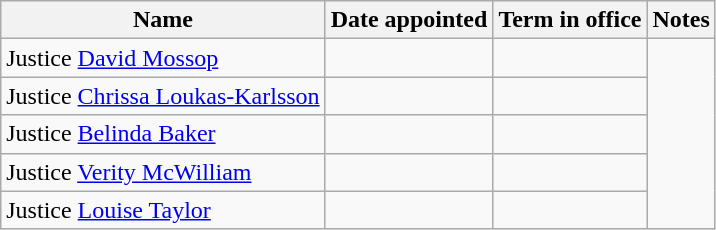<table class="wikitable">
<tr>
<th>Name</th>
<th>Date appointed</th>
<th>Term in office</th>
<th>Notes</th>
</tr>
<tr>
<td>Justice <a href='#'>David Mossop</a></td>
<td></td>
<td align=right></td>
<td rowspan="5"></td>
</tr>
<tr>
<td>Justice <a href='#'>Chrissa Loukas-Karlsson</a></td>
<td></td>
<td align=right></td>
</tr>
<tr>
<td>Justice <a href='#'>Belinda Baker</a></td>
<td></td>
<td align=right></td>
</tr>
<tr>
<td>Justice <a href='#'>Verity McWilliam</a></td>
<td></td>
<td align=right></td>
</tr>
<tr>
<td>Justice <a href='#'>Louise Taylor</a></td>
<td></td>
<td align=right></td>
</tr>
</table>
